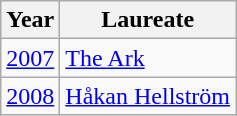<table class="wikitable">
<tr>
<th>Year</th>
<th>Laureate</th>
</tr>
<tr>
<td><a href='#'>2007</a></td>
<td><a href='#'>The Ark</a></td>
</tr>
<tr>
<td><a href='#'>2008</a></td>
<td><a href='#'>Håkan Hellström</a></td>
</tr>
</table>
